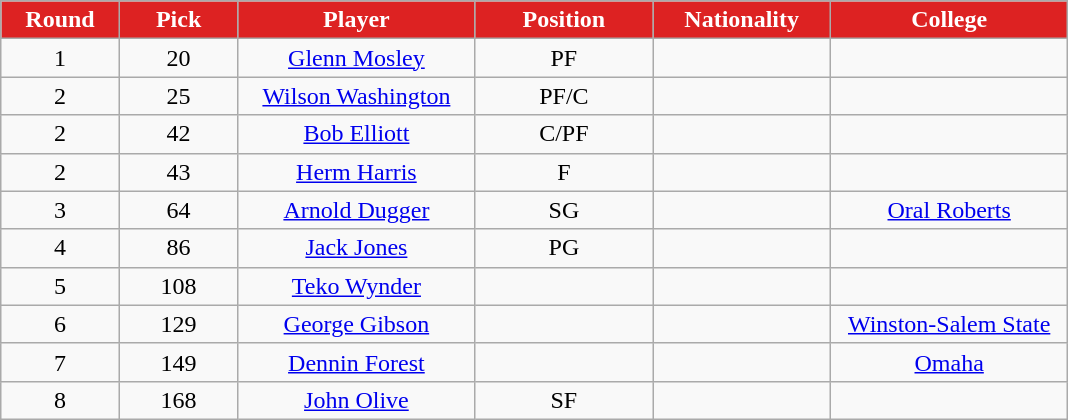<table class="wikitable sortable sortable">
<tr>
<th style="background:#d22; color:#FFFFFF" width="10%">Round</th>
<th style="background:#d22; color:#FFFFFF" width="10%">Pick</th>
<th style="background:#d22; color:#FFFFFF" width="20%">Player</th>
<th style="background:#d22; color:#FFFFFF" width="15%">Position</th>
<th style="background:#d22; color:#FFFFFF" width="15%">Nationality</th>
<th style="background:#d22; color:#FFFFFF" width="20%">College</th>
</tr>
<tr style="text-align: center">
<td>1</td>
<td>20</td>
<td><a href='#'>Glenn Mosley</a></td>
<td>PF</td>
<td></td>
<td></td>
</tr>
<tr style="text-align: center">
<td>2</td>
<td>25</td>
<td><a href='#'>Wilson Washington</a></td>
<td>PF/C</td>
<td></td>
<td></td>
</tr>
<tr style="text-align: center">
<td>2</td>
<td>42</td>
<td><a href='#'>Bob Elliott</a></td>
<td>C/PF</td>
<td></td>
<td></td>
</tr>
<tr style="text-align: center">
<td>2</td>
<td>43</td>
<td><a href='#'>Herm Harris</a></td>
<td>F</td>
<td></td>
<td></td>
</tr>
<tr style="text-align: center">
<td>3</td>
<td>64</td>
<td><a href='#'>Arnold Dugger</a></td>
<td>SG</td>
<td></td>
<td><a href='#'>Oral Roberts</a></td>
</tr>
<tr style="text-align: center">
<td>4</td>
<td>86</td>
<td><a href='#'>Jack Jones</a></td>
<td>PG</td>
<td></td>
<td></td>
</tr>
<tr style="text-align: center">
<td>5</td>
<td>108</td>
<td><a href='#'>Teko Wynder</a></td>
<td></td>
<td></td>
<td></td>
</tr>
<tr style="text-align: center">
<td>6</td>
<td>129</td>
<td><a href='#'>George Gibson</a></td>
<td></td>
<td></td>
<td><a href='#'>Winston-Salem State</a></td>
</tr>
<tr style="text-align: center">
<td>7</td>
<td>149</td>
<td><a href='#'>Dennin Forest</a></td>
<td></td>
<td></td>
<td><a href='#'>Omaha</a></td>
</tr>
<tr style="text-align: center">
<td>8</td>
<td>168</td>
<td><a href='#'>John Olive</a></td>
<td>SF</td>
<td></td>
<td></td>
</tr>
</table>
